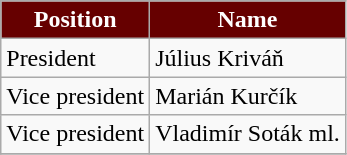<table class=wikitable>
<tr>
<th style="color:white; background:#660000;">Position</th>
<th style="color:white; background:#660000;">Name</th>
</tr>
<tr>
<td>President</td>
<td> Július Kriváň</td>
</tr>
<tr>
<td>Vice president</td>
<td> Marián Kurčík</td>
</tr>
<tr>
<td>Vice president</td>
<td> Vladimír Soták ml.</td>
</tr>
<tr>
</tr>
</table>
